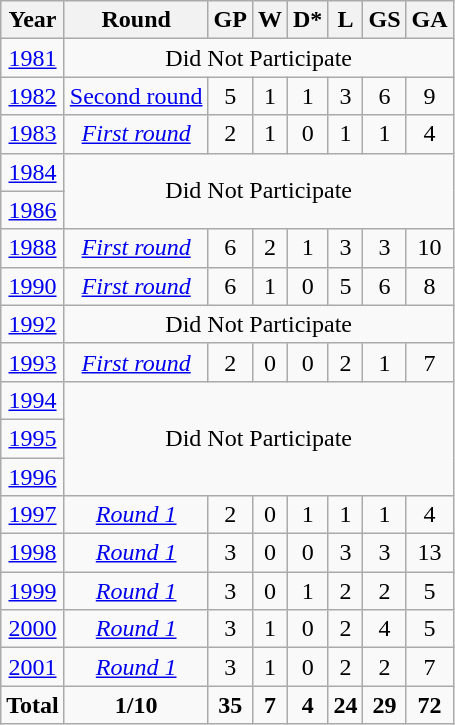<table class="wikitable" style="text-align: center;">
<tr>
<th>Year</th>
<th>Round</th>
<th>GP</th>
<th>W</th>
<th>D*</th>
<th>L</th>
<th>GS</th>
<th>GA</th>
</tr>
<tr>
<td> <a href='#'>1981</a></td>
<td rowspan=1 colspan=8>Did Not Participate</td>
</tr>
<tr>
<td> <a href='#'>1982</a></td>
<td><a href='#'>Second round</a></td>
<td>5</td>
<td>1</td>
<td>1</td>
<td>3</td>
<td>6</td>
<td>9</td>
</tr>
<tr>
<td> <a href='#'>1983</a></td>
<td><em><a href='#'>First round</a></em></td>
<td>2</td>
<td>1</td>
<td>0</td>
<td>1</td>
<td>1</td>
<td>4</td>
</tr>
<tr>
<td> <a href='#'>1984</a></td>
<td rowspan=2 colspan=8>Did Not Participate</td>
</tr>
<tr>
<td> <a href='#'>1986</a></td>
</tr>
<tr>
<td> <a href='#'>1988</a></td>
<td><em><a href='#'>First round</a></em></td>
<td>6</td>
<td>2</td>
<td>1</td>
<td>3</td>
<td>3</td>
<td>10</td>
</tr>
<tr>
<td> <a href='#'>1990</a></td>
<td><em><a href='#'>First round</a></em></td>
<td>6</td>
<td>1</td>
<td>0</td>
<td>5</td>
<td>6</td>
<td>8</td>
</tr>
<tr>
<td> <a href='#'>1992</a></td>
<td colspan=8>Did Not Participate</td>
</tr>
<tr>
<td> <a href='#'>1993</a></td>
<td><em><a href='#'>First round</a></em></td>
<td>2</td>
<td>0</td>
<td>0</td>
<td>2</td>
<td>1</td>
<td>7</td>
</tr>
<tr>
<td> <a href='#'>1994</a></td>
<td rowspan=3 colspan=8>Did Not Participate</td>
</tr>
<tr>
<td> <a href='#'>1995</a></td>
</tr>
<tr>
<td>  <a href='#'>1996</a></td>
</tr>
<tr>
<td> <a href='#'>1997</a></td>
<td><em><a href='#'>Round 1</a></em></td>
<td>2</td>
<td>0</td>
<td>1</td>
<td>1</td>
<td>1</td>
<td>4</td>
</tr>
<tr>
<td> <a href='#'>1998</a></td>
<td><em><a href='#'>Round 1</a></em></td>
<td>3</td>
<td>0</td>
<td>0</td>
<td>3</td>
<td>3</td>
<td>13</td>
</tr>
<tr>
<td> <a href='#'>1999</a></td>
<td><em><a href='#'>Round 1</a></em></td>
<td>3</td>
<td>0</td>
<td>1</td>
<td>2</td>
<td>2</td>
<td>5</td>
</tr>
<tr>
<td> <a href='#'>2000</a></td>
<td><em><a href='#'>Round 1</a></em></td>
<td>3</td>
<td>1</td>
<td>0</td>
<td>2</td>
<td>4</td>
<td>5</td>
</tr>
<tr>
<td> <a href='#'>2001</a></td>
<td><em><a href='#'>Round 1</a></em></td>
<td>3</td>
<td>1</td>
<td>0</td>
<td>2</td>
<td>2</td>
<td>7</td>
</tr>
<tr>
<td><strong>Total</strong></td>
<td><strong>1/10</strong></td>
<td><strong>35</strong></td>
<td><strong>7</strong></td>
<td><strong>4</strong></td>
<td><strong>24</strong></td>
<td><strong>29</strong></td>
<td><strong>72</strong></td>
</tr>
</table>
